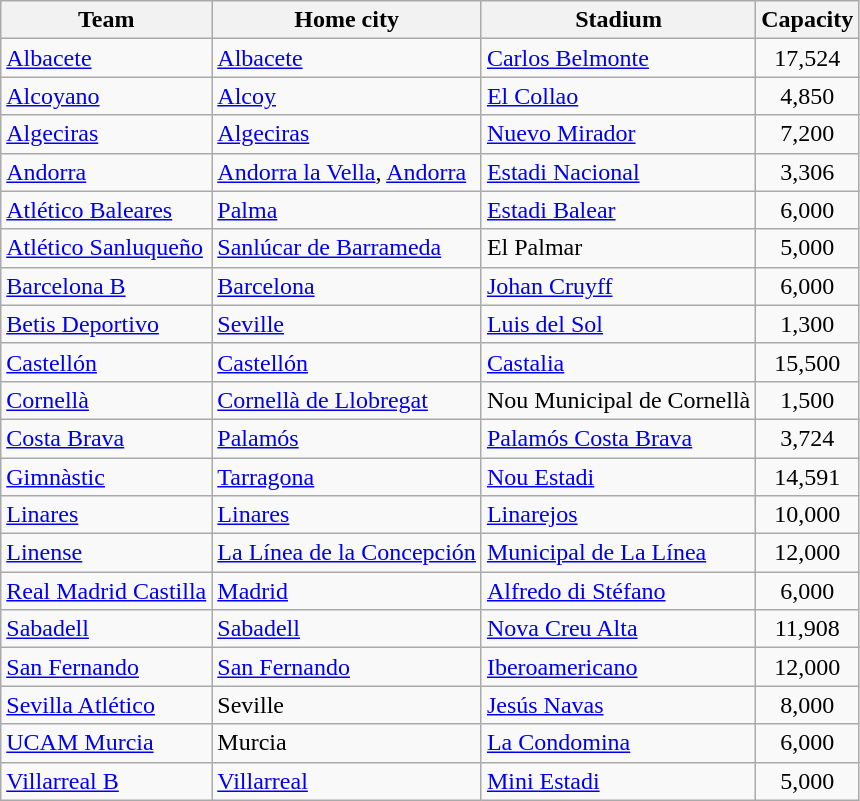<table class="wikitable sortable">
<tr>
<th>Team</th>
<th>Home city</th>
<th>Stadium</th>
<th>Capacity</th>
</tr>
<tr>
<td><a href='#'>Albacete</a> </td>
<td><a href='#'>Albacete</a></td>
<td><a href='#'>Carlos Belmonte</a> </td>
<td align=center>17,524</td>
</tr>
<tr>
<td><a href='#'>Alcoyano</a></td>
<td><a href='#'>Alcoy</a></td>
<td><a href='#'>El Collao</a></td>
<td align=center>4,850</td>
</tr>
<tr>
<td><a href='#'>Algeciras</a></td>
<td><a href='#'>Algeciras</a></td>
<td><a href='#'>Nuevo Mirador</a></td>
<td align=center>7,200</td>
</tr>
<tr>
<td><a href='#'>Andorra</a></td>
<td> <a href='#'>Andorra la Vella</a>, <a href='#'>Andorra</a></td>
<td><a href='#'>Estadi Nacional</a></td>
<td align=center>3,306</td>
</tr>
<tr>
<td><a href='#'>Atlético Baleares</a></td>
<td><a href='#'>Palma</a></td>
<td><a href='#'>Estadi Balear</a></td>
<td align=center>6,000</td>
</tr>
<tr>
<td><a href='#'>Atlético Sanluqueño</a></td>
<td><a href='#'>Sanlúcar de Barrameda</a></td>
<td>El Palmar</td>
<td align=center>5,000</td>
</tr>
<tr>
<td><a href='#'>Barcelona B</a></td>
<td><a href='#'>Barcelona</a></td>
<td><a href='#'>Johan Cruyff</a></td>
<td align=center>6,000</td>
</tr>
<tr>
<td><a href='#'>Betis Deportivo</a></td>
<td><a href='#'>Seville</a></td>
<td><a href='#'>Luis del Sol</a></td>
<td align=center>1,300</td>
</tr>
<tr>
<td><a href='#'>Castellón</a> </td>
<td><a href='#'>Castellón</a></td>
<td><a href='#'>Castalia</a> </td>
<td align=center>15,500</td>
</tr>
<tr>
<td><a href='#'>Cornellà</a></td>
<td><a href='#'>Cornellà de Llobregat</a></td>
<td>Nou Municipal de Cornellà</td>
<td align=center>1,500</td>
</tr>
<tr>
<td><a href='#'>Costa Brava</a></td>
<td><a href='#'>Palamós</a></td>
<td><a href='#'>Palamós Costa Brava</a></td>
<td align=center>3,724</td>
</tr>
<tr>
<td><a href='#'>Gimnàstic</a></td>
<td><a href='#'>Tarragona</a></td>
<td><a href='#'>Nou Estadi</a></td>
<td align="center">14,591</td>
</tr>
<tr>
<td><a href='#'>Linares</a></td>
<td><a href='#'>Linares</a></td>
<td><a href='#'>Linarejos</a></td>
<td align=center>10,000</td>
</tr>
<tr>
<td><a href='#'>Linense</a></td>
<td><a href='#'>La Línea de la Concepción</a></td>
<td><a href='#'>Municipal de La Línea</a></td>
<td align=center>12,000</td>
</tr>
<tr>
<td><a href='#'>Real Madrid Castilla</a></td>
<td><a href='#'>Madrid</a></td>
<td><a href='#'>Alfredo di Stéfano</a></td>
<td align=center>6,000</td>
</tr>
<tr>
<td><a href='#'>Sabadell</a> </td>
<td><a href='#'>Sabadell</a></td>
<td><a href='#'>Nova Creu Alta</a></td>
<td align="center">11,908</td>
</tr>
<tr>
<td><a href='#'>San Fernando</a></td>
<td><a href='#'>San Fernando</a></td>
<td><a href='#'>Iberoamericano</a></td>
<td align=center>12,000</td>
</tr>
<tr>
<td><a href='#'>Sevilla Atlético</a></td>
<td>Seville</td>
<td><a href='#'>Jesús Navas</a></td>
<td align=center>8,000</td>
</tr>
<tr>
<td><a href='#'>UCAM Murcia</a></td>
<td>Murcia</td>
<td><a href='#'>La Condomina</a></td>
<td align=center>6,000</td>
</tr>
<tr>
<td><a href='#'>Villarreal B</a></td>
<td><a href='#'>Villarreal</a></td>
<td><a href='#'>Mini Estadi</a></td>
<td align=center>5,000</td>
</tr>
</table>
